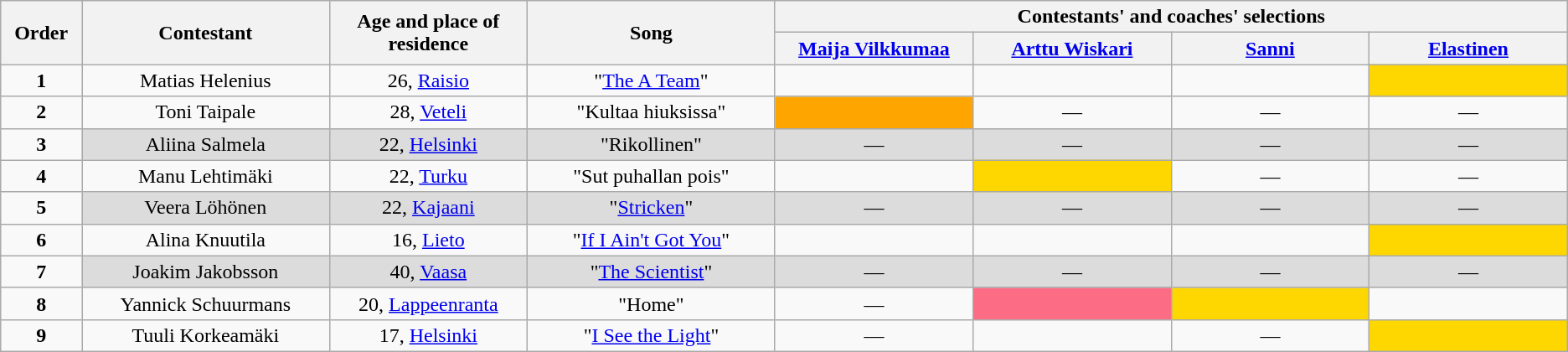<table class="wikitable" style="text-align:center;">
<tr>
<th rowspan="2" scope="col" style="width:02%;">Order</th>
<th rowspan="2" scope="col" style="width:10%;">Contestant</th>
<th rowspan="2" scope="col" style="width:08%;">Age and place of residence</th>
<th rowspan="2" scope="col" style="width:10%;">Song</th>
<th colspan="4" scope="col" style="width:20%;">Contestants' and coaches' selections</th>
</tr>
<tr>
<th style="width:08%;"><a href='#'>Maija Vilkkumaa</a></th>
<th style="width:08%;"><a href='#'>Arttu Wiskari</a></th>
<th style="width:08%;"><a href='#'>Sanni</a></th>
<th style="width:08%;"><a href='#'>Elastinen</a></th>
</tr>
<tr>
<td><strong>1</strong></td>
<td>Matias Helenius</td>
<td>26, <a href='#'>Raisio</a></td>
<td>"<a href='#'>The A Team</a>"</td>
<td><strong></strong></td>
<td><strong></strong></td>
<td><strong></strong></td>
<td bgcolor="gold"><strong></strong></td>
</tr>
<tr>
<td><strong>2</strong></td>
<td>Toni Taipale</td>
<td>28, <a href='#'>Veteli</a></td>
<td>"Kultaa hiuksissa"</td>
<td bgcolor="orange"><strong></strong></td>
<td>—</td>
<td>—</td>
<td>—</td>
</tr>
<tr>
<td><strong>3</strong></td>
<td style="background:#DCDCDC;">Aliina Salmela</td>
<td style="background:#DCDCDC;">22, <a href='#'>Helsinki</a></td>
<td style="background:#DCDCDC;">"Rikollinen"</td>
<td style="background:#DCDCDC;">—</td>
<td style="background:#DCDCDC;">—</td>
<td style="background:#DCDCDC;">—</td>
<td style="background:#DCDCDC;">—</td>
</tr>
<tr>
<td><strong>4</strong></td>
<td>Manu Lehtimäki</td>
<td>22, <a href='#'>Turku</a></td>
<td>"Sut puhallan pois"</td>
<td><strong></strong></td>
<td bgcolor="gold"><strong></strong></td>
<td>—</td>
<td>—</td>
</tr>
<tr>
<td><strong>5</strong></td>
<td style="background:#DCDCDC;">Veera Löhönen</td>
<td style="background:#DCDCDC;">22, <a href='#'>Kajaani</a></td>
<td style="background:#DCDCDC;">"<a href='#'>Stricken</a>"</td>
<td style="background:#DCDCDC;">—</td>
<td style="background:#DCDCDC;">—</td>
<td style="background:#DCDCDC;">—</td>
<td style="background:#DCDCDC;">—</td>
</tr>
<tr>
<td><strong>6</strong></td>
<td>Alina Knuutila</td>
<td>16, <a href='#'>Lieto</a></td>
<td>"<a href='#'>If I Ain't Got You</a>"</td>
<td><strong></strong></td>
<td><strong></strong></td>
<td><strong></strong></td>
<td bgcolor="gold"><strong></strong></td>
</tr>
<tr>
<td><strong>7</strong></td>
<td style="background:#DCDCDC;">Joakim Jakobsson</td>
<td style="background:#DCDCDC;">40, <a href='#'>Vaasa</a></td>
<td style="background:#DCDCDC;">"<a href='#'>The Scientist</a>"</td>
<td style="background:#DCDCDC;">—</td>
<td style="background:#DCDCDC;">—</td>
<td style="background:#DCDCDC;">—</td>
<td style="background:#DCDCDC;">—</td>
</tr>
<tr>
<td><strong>8</strong></td>
<td>Yannick Schuurmans</td>
<td>20, <a href='#'>Lappeenranta</a></td>
<td>"Home"</td>
<td>—</td>
<td bgcolor="#fc6c85"><strong></strong></td>
<td bgcolor="gold"><strong></strong></td>
<td><strong></strong></td>
</tr>
<tr>
<td><strong>9</strong></td>
<td>Tuuli Korkeamäki</td>
<td>17, <a href='#'>Helsinki</a></td>
<td>"<a href='#'>I See the Light</a>"</td>
<td>—</td>
<td><strong></strong></td>
<td>—</td>
<td bgcolor="gold"><strong></strong></td>
</tr>
</table>
